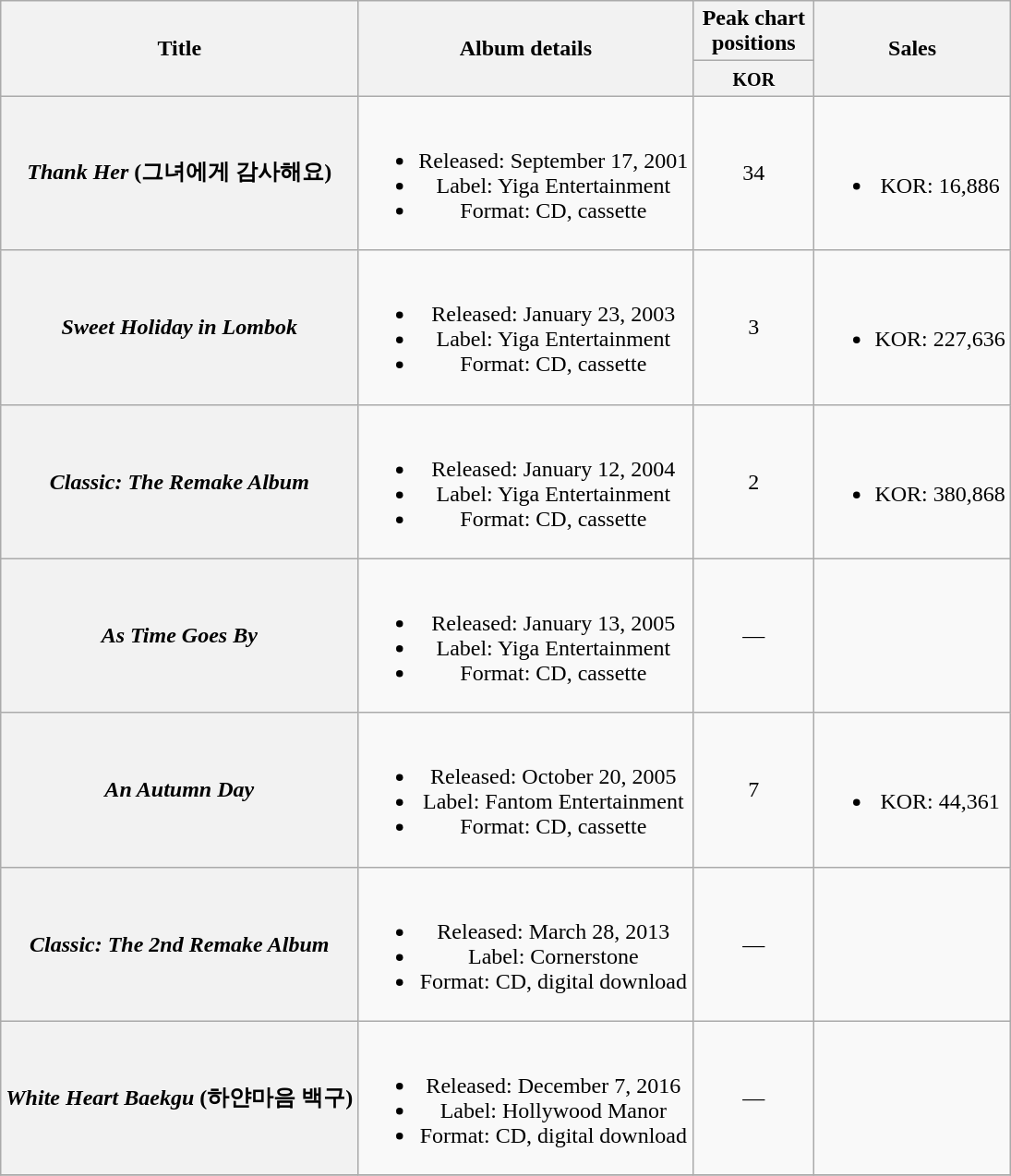<table class="wikitable plainrowheaders" style="text-align:center;">
<tr>
<th scope="col" rowspan="2">Title</th>
<th scope="col" rowspan="2">Album details</th>
<th scope="col" colspan="1" style="width:5em;">Peak chart positions</th>
<th scope="col" rowspan="2">Sales</th>
</tr>
<tr>
<th><small>KOR</small><br></th>
</tr>
<tr>
<th scope="row"><em>Thank Her</em> (그녀에게 감사해요)<br></th>
<td><br><ul><li>Released: September 17, 2001</li><li>Label: Yiga Entertainment</li><li>Format: CD, cassette</li></ul></td>
<td>34</td>
<td><br><ul><li>KOR: 16,886</li></ul></td>
</tr>
<tr>
<th scope="row"><em>Sweet Holiday in Lombok</em><br></th>
<td><br><ul><li>Released: January 23, 2003</li><li>Label: Yiga Entertainment</li><li>Format: CD, cassette</li></ul></td>
<td>3</td>
<td><br><ul><li>KOR: 227,636</li></ul></td>
</tr>
<tr>
<th scope="row"><em>Classic: The Remake Album</em><br></th>
<td><br><ul><li>Released: January 12, 2004</li><li>Label: Yiga Entertainment</li><li>Format: CD, cassette</li></ul></td>
<td>2</td>
<td><br><ul><li>KOR: 380,868</li></ul></td>
</tr>
<tr>
<th scope="row"><em>As Time Goes By</em><br></th>
<td><br><ul><li>Released: January 13, 2005</li><li>Label: Yiga Entertainment</li><li>Format: CD, cassette</li></ul></td>
<td>—</td>
<td></td>
</tr>
<tr>
<th scope="row"><em>An Autumn Day</em><br></th>
<td><br><ul><li>Released: October 20, 2005</li><li>Label: Fantom Entertainment</li><li>Format: CD, cassette</li></ul></td>
<td>7</td>
<td><br><ul><li>KOR: 44,361</li></ul></td>
</tr>
<tr>
<th scope="row"><em>Classic: The 2nd Remake Album</em><br></th>
<td><br><ul><li>Released: March 28, 2013</li><li>Label: Cornerstone</li><li>Format: CD, digital download</li></ul></td>
<td>—</td>
<td></td>
</tr>
<tr>
<th scope="row"><em>White Heart Baekgu</em> (하얀마음 백구)<br></th>
<td><br><ul><li>Released: December 7, 2016</li><li>Label: Hollywood Manor</li><li>Format: CD, digital download</li></ul></td>
<td>—</td>
<td></td>
</tr>
<tr>
</tr>
</table>
